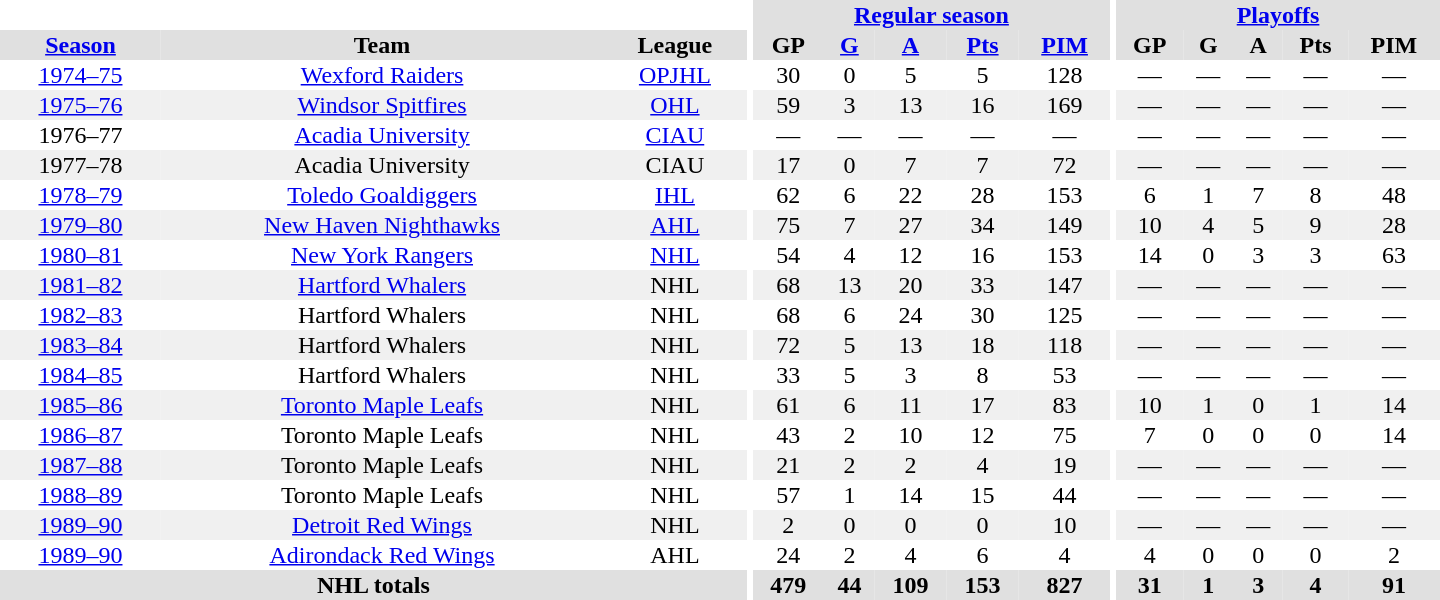<table border="0" cellpadding="1" cellspacing="0" style="text-align:center; width:60em">
<tr bgcolor="#e0e0e0">
<th colspan="3" bgcolor="#ffffff"></th>
<th rowspan="99" bgcolor="#ffffff"></th>
<th colspan="5"><a href='#'>Regular season</a></th>
<th rowspan="99" bgcolor="#ffffff"></th>
<th colspan="5"><a href='#'>Playoffs</a></th>
</tr>
<tr bgcolor="#e0e0e0">
<th><a href='#'>Season</a></th>
<th>Team</th>
<th>League</th>
<th>GP</th>
<th><a href='#'>G</a></th>
<th><a href='#'>A</a></th>
<th><a href='#'>Pts</a></th>
<th><a href='#'>PIM</a></th>
<th>GP</th>
<th>G</th>
<th>A</th>
<th>Pts</th>
<th>PIM</th>
</tr>
<tr>
<td><a href='#'>1974–75</a></td>
<td><a href='#'>Wexford Raiders</a></td>
<td><a href='#'>OPJHL</a></td>
<td>30</td>
<td>0</td>
<td>5</td>
<td>5</td>
<td>128</td>
<td>—</td>
<td>—</td>
<td>—</td>
<td>—</td>
<td>—</td>
</tr>
<tr bgcolor="#f0f0f0">
<td><a href='#'>1975–76</a></td>
<td><a href='#'>Windsor Spitfires</a></td>
<td><a href='#'>OHL</a></td>
<td>59</td>
<td>3</td>
<td>13</td>
<td>16</td>
<td>169</td>
<td>—</td>
<td>—</td>
<td>—</td>
<td>—</td>
<td>—</td>
</tr>
<tr>
<td>1976–77</td>
<td><a href='#'>Acadia University</a></td>
<td><a href='#'>CIAU</a></td>
<td>—</td>
<td>—</td>
<td>—</td>
<td>—</td>
<td>—</td>
<td>—</td>
<td>—</td>
<td>—</td>
<td>—</td>
<td>—</td>
</tr>
<tr bgcolor="#f0f0f0">
<td>1977–78</td>
<td>Acadia University</td>
<td>CIAU</td>
<td>17</td>
<td>0</td>
<td>7</td>
<td>7</td>
<td>72</td>
<td>—</td>
<td>—</td>
<td>—</td>
<td>—</td>
<td>—</td>
</tr>
<tr>
<td><a href='#'>1978–79</a></td>
<td><a href='#'>Toledo Goaldiggers</a></td>
<td><a href='#'>IHL</a></td>
<td>62</td>
<td>6</td>
<td>22</td>
<td>28</td>
<td>153</td>
<td>6</td>
<td>1</td>
<td>7</td>
<td>8</td>
<td>48</td>
</tr>
<tr bgcolor="#f0f0f0">
<td><a href='#'>1979–80</a></td>
<td><a href='#'>New Haven Nighthawks</a></td>
<td><a href='#'>AHL</a></td>
<td>75</td>
<td>7</td>
<td>27</td>
<td>34</td>
<td>149</td>
<td>10</td>
<td>4</td>
<td>5</td>
<td>9</td>
<td>28</td>
</tr>
<tr>
<td><a href='#'>1980–81</a></td>
<td><a href='#'>New York Rangers</a></td>
<td><a href='#'>NHL</a></td>
<td>54</td>
<td>4</td>
<td>12</td>
<td>16</td>
<td>153</td>
<td>14</td>
<td>0</td>
<td>3</td>
<td>3</td>
<td>63</td>
</tr>
<tr bgcolor="#f0f0f0">
<td><a href='#'>1981–82</a></td>
<td><a href='#'>Hartford Whalers</a></td>
<td>NHL</td>
<td>68</td>
<td>13</td>
<td>20</td>
<td>33</td>
<td>147</td>
<td>—</td>
<td>—</td>
<td>—</td>
<td>—</td>
<td>—</td>
</tr>
<tr>
<td><a href='#'>1982–83</a></td>
<td>Hartford Whalers</td>
<td>NHL</td>
<td>68</td>
<td>6</td>
<td>24</td>
<td>30</td>
<td>125</td>
<td>—</td>
<td>—</td>
<td>—</td>
<td>—</td>
<td>—</td>
</tr>
<tr bgcolor="#f0f0f0">
<td><a href='#'>1983–84</a></td>
<td>Hartford Whalers</td>
<td>NHL</td>
<td>72</td>
<td>5</td>
<td>13</td>
<td>18</td>
<td>118</td>
<td>—</td>
<td>—</td>
<td>—</td>
<td>—</td>
<td>—</td>
</tr>
<tr>
<td><a href='#'>1984–85</a></td>
<td>Hartford Whalers</td>
<td>NHL</td>
<td>33</td>
<td>5</td>
<td>3</td>
<td>8</td>
<td>53</td>
<td>—</td>
<td>—</td>
<td>—</td>
<td>—</td>
<td>—</td>
</tr>
<tr bgcolor="#f0f0f0">
<td><a href='#'>1985–86</a></td>
<td><a href='#'>Toronto Maple Leafs</a></td>
<td>NHL</td>
<td>61</td>
<td>6</td>
<td>11</td>
<td>17</td>
<td>83</td>
<td>10</td>
<td>1</td>
<td>0</td>
<td>1</td>
<td>14</td>
</tr>
<tr>
<td><a href='#'>1986–87</a></td>
<td>Toronto Maple Leafs</td>
<td>NHL</td>
<td>43</td>
<td>2</td>
<td>10</td>
<td>12</td>
<td>75</td>
<td>7</td>
<td>0</td>
<td>0</td>
<td>0</td>
<td>14</td>
</tr>
<tr bgcolor="#f0f0f0">
<td><a href='#'>1987–88</a></td>
<td>Toronto Maple Leafs</td>
<td>NHL</td>
<td>21</td>
<td>2</td>
<td>2</td>
<td>4</td>
<td>19</td>
<td>—</td>
<td>—</td>
<td>—</td>
<td>—</td>
<td>—</td>
</tr>
<tr>
<td><a href='#'>1988–89</a></td>
<td>Toronto Maple Leafs</td>
<td>NHL</td>
<td>57</td>
<td>1</td>
<td>14</td>
<td>15</td>
<td>44</td>
<td>—</td>
<td>—</td>
<td>—</td>
<td>—</td>
<td>—</td>
</tr>
<tr bgcolor="#f0f0f0">
<td><a href='#'>1989–90</a></td>
<td><a href='#'>Detroit Red Wings</a></td>
<td>NHL</td>
<td>2</td>
<td>0</td>
<td>0</td>
<td>0</td>
<td>10</td>
<td>—</td>
<td>—</td>
<td>—</td>
<td>—</td>
<td>—</td>
</tr>
<tr>
<td><a href='#'>1989–90</a></td>
<td><a href='#'>Adirondack Red Wings</a></td>
<td>AHL</td>
<td>24</td>
<td>2</td>
<td>4</td>
<td>6</td>
<td>4</td>
<td>4</td>
<td>0</td>
<td>0</td>
<td>0</td>
<td>2</td>
</tr>
<tr>
</tr>
<tr ALIGN="center" bgcolor="#e0e0e0">
<th colspan="3">NHL totals</th>
<th ALIGN="center">479</th>
<th ALIGN="center">44</th>
<th ALIGN="center">109</th>
<th ALIGN="center">153</th>
<th ALIGN="center">827</th>
<th ALIGN="center">31</th>
<th ALIGN="center">1</th>
<th ALIGN="center">3</th>
<th ALIGN="center">4</th>
<th ALIGN="center">91</th>
</tr>
</table>
